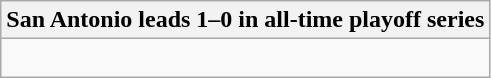<table class="wikitable collapsible collapsed">
<tr>
<th>San Antonio leads 1–0 in all-time playoff series</th>
</tr>
<tr>
<td><br></td>
</tr>
</table>
